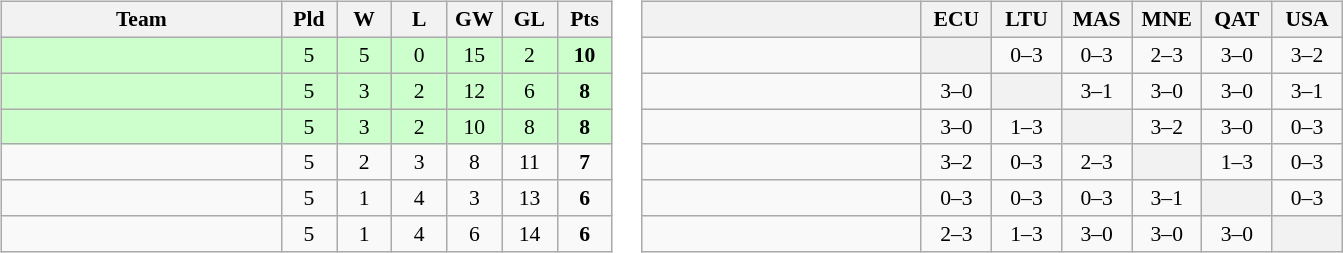<table>
<tr>
<td><br><table class="wikitable" style="text-align:center; font-size:90%">
<tr>
<th width=180>Team</th>
<th width=30>Pld</th>
<th width=30>W</th>
<th width=30>L</th>
<th width=30>GW</th>
<th width=30>GL</th>
<th width=30>Pts</th>
</tr>
<tr bgcolor="ccffcc">
<td style="text-align:left"></td>
<td>5</td>
<td>5</td>
<td>0</td>
<td>15</td>
<td>2</td>
<td><strong>10</strong></td>
</tr>
<tr bgcolor="ccffcc">
<td style="text-align:left"></td>
<td>5</td>
<td>3</td>
<td>2</td>
<td>12</td>
<td>6</td>
<td><strong>8</strong></td>
</tr>
<tr bgcolor="ccffcc">
<td style="text-align:left"></td>
<td>5</td>
<td>3</td>
<td>2</td>
<td>10</td>
<td>8</td>
<td><strong>8</strong></td>
</tr>
<tr>
<td style="text-align:left"></td>
<td>5</td>
<td>2</td>
<td>3</td>
<td>8</td>
<td>11</td>
<td><strong>7</strong></td>
</tr>
<tr>
<td style="text-align:left"></td>
<td>5</td>
<td>1</td>
<td>4</td>
<td>3</td>
<td>13</td>
<td><strong>6</strong></td>
</tr>
<tr>
<td style="text-align:left"></td>
<td>5</td>
<td>1</td>
<td>4</td>
<td>6</td>
<td>14</td>
<td><strong>6</strong></td>
</tr>
</table>
</td>
<td><br><table class="wikitable" style="text-align:center; font-size:90%">
<tr>
<th width="180"> </th>
<th width="40">ECU</th>
<th width="40">LTU</th>
<th width="40">MAS</th>
<th width="40">MNE</th>
<th width="40">QAT</th>
<th width="40">USA</th>
</tr>
<tr>
<td style="text-align:left;"></td>
<th></th>
<td>0–3</td>
<td>0–3</td>
<td>2–3</td>
<td>3–0</td>
<td>3–2</td>
</tr>
<tr>
<td style="text-align:left;"></td>
<td>3–0</td>
<th></th>
<td>3–1</td>
<td>3–0</td>
<td>3–0</td>
<td>3–1</td>
</tr>
<tr>
<td style="text-align:left;"></td>
<td>3–0</td>
<td>1–3</td>
<th></th>
<td>3–2</td>
<td>3–0</td>
<td>0–3</td>
</tr>
<tr>
<td style="text-align:left;"></td>
<td>3–2</td>
<td>0–3</td>
<td>2–3</td>
<th></th>
<td>1–3</td>
<td>0–3</td>
</tr>
<tr>
<td style="text-align:left;"></td>
<td>0–3</td>
<td>0–3</td>
<td>0–3</td>
<td>3–1</td>
<th></th>
<td>0–3</td>
</tr>
<tr>
<td style="text-align:left;"></td>
<td>2–3</td>
<td>1–3</td>
<td>3–0</td>
<td>3–0</td>
<td>3–0</td>
<th></th>
</tr>
</table>
</td>
</tr>
</table>
